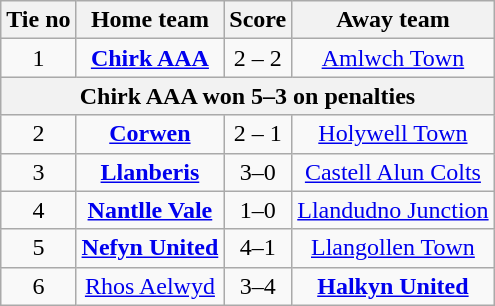<table class="wikitable" style="text-align: center">
<tr>
<th>Tie no</th>
<th>Home team</th>
<th>Score</th>
<th>Away team</th>
</tr>
<tr>
<td>1</td>
<td><strong><a href='#'>Chirk AAA</a></strong></td>
<td>2 – 2</td>
<td><a href='#'>Amlwch Town</a></td>
</tr>
<tr>
<th colspan=5>Chirk AAA won 5–3 on penalties</th>
</tr>
<tr>
<td>2</td>
<td><strong><a href='#'>Corwen</a></strong></td>
<td>2 – 1</td>
<td><a href='#'>Holywell Town</a></td>
</tr>
<tr>
<td>3</td>
<td><strong><a href='#'>Llanberis</a></strong></td>
<td>3–0</td>
<td><a href='#'>Castell Alun Colts</a></td>
</tr>
<tr>
<td>4</td>
<td><strong><a href='#'>Nantlle Vale</a></strong></td>
<td>1–0</td>
<td><a href='#'>Llandudno Junction</a></td>
</tr>
<tr>
<td>5</td>
<td><strong><a href='#'>Nefyn United</a></strong></td>
<td>4–1</td>
<td><a href='#'>Llangollen Town</a></td>
</tr>
<tr>
<td>6</td>
<td><a href='#'>Rhos Aelwyd</a></td>
<td>3–4</td>
<td><strong><a href='#'>Halkyn United</a></strong></td>
</tr>
</table>
